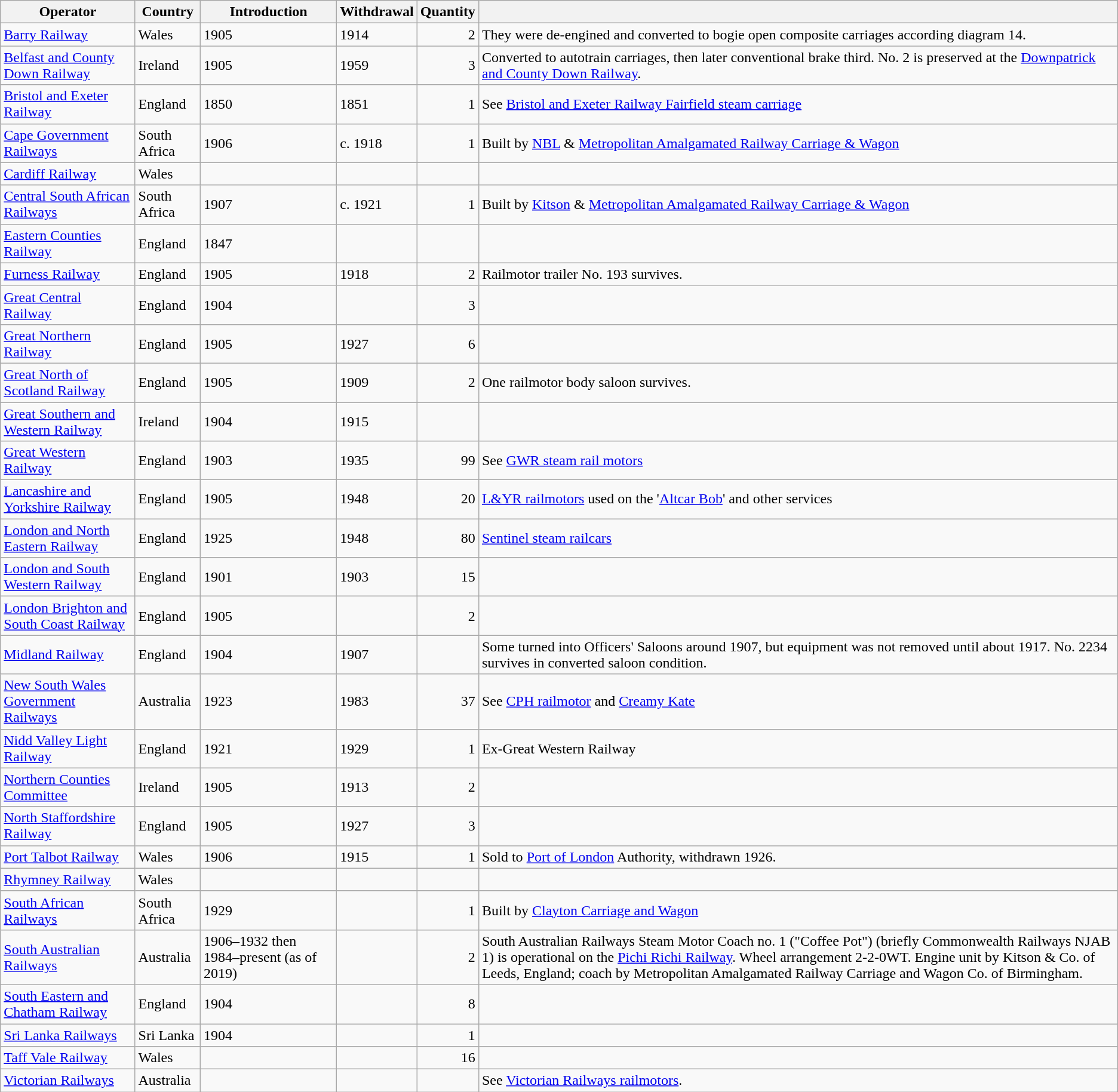<table class="wikitable sortable">
<tr>
<th>Operator</th>
<th>Country</th>
<th>Introduction</th>
<th>Withdrawal</th>
<th>Quantity</th>
<th></th>
</tr>
<tr>
<td><a href='#'>Barry Railway</a></td>
<td>Wales</td>
<td>1905</td>
<td>1914</td>
<td align=right>2</td>
<td>They were de-engined and converted to bogie open composite carriages according diagram 14.</td>
</tr>
<tr>
<td><a href='#'>Belfast and County Down Railway</a></td>
<td>Ireland</td>
<td>1905</td>
<td>1959</td>
<td align=right>3</td>
<td>Converted to autotrain carriages, then later conventional brake third. No. 2 is preserved at the <a href='#'>Downpatrick and County Down Railway</a>.</td>
</tr>
<tr>
<td><a href='#'>Bristol and Exeter Railway</a></td>
<td>England</td>
<td>1850</td>
<td>1851</td>
<td align=right>1</td>
<td>See <a href='#'>Bristol and Exeter Railway Fairfield steam carriage</a></td>
</tr>
<tr>
<td><a href='#'>Cape Government Railways</a></td>
<td>South Africa</td>
<td>1906</td>
<td>c. 1918</td>
<td align=right>1</td>
<td>Built by <a href='#'>NBL</a> & <a href='#'>Metropolitan Amalgamated Railway Carriage & Wagon</a></td>
</tr>
<tr>
<td><a href='#'>Cardiff Railway</a></td>
<td>Wales</td>
<td></td>
<td></td>
<td></td>
<td></td>
</tr>
<tr>
<td><a href='#'>Central South African Railways</a></td>
<td>South Africa</td>
<td>1907</td>
<td>c. 1921</td>
<td align=right>1</td>
<td>Built by <a href='#'>Kitson</a> & <a href='#'>Metropolitan Amalgamated Railway Carriage & Wagon</a></td>
</tr>
<tr>
<td><a href='#'>Eastern Counties Railway</a></td>
<td>England</td>
<td>1847</td>
<td></td>
<td></td>
<td></td>
</tr>
<tr>
<td><a href='#'>Furness Railway</a></td>
<td>England</td>
<td>1905</td>
<td>1918</td>
<td align=right>2</td>
<td>Railmotor trailer No. 193 survives.</td>
</tr>
<tr>
<td><a href='#'>Great Central Railway</a></td>
<td>England</td>
<td>1904</td>
<td></td>
<td align=right>3</td>
<td></td>
</tr>
<tr>
<td><a href='#'>Great Northern Railway</a></td>
<td>England</td>
<td>1905</td>
<td>1927</td>
<td align=right>6</td>
<td></td>
</tr>
<tr>
<td><a href='#'>Great North of Scotland Railway</a></td>
<td>England</td>
<td>1905</td>
<td>1909</td>
<td align=right>2</td>
<td>One railmotor body saloon survives.</td>
</tr>
<tr>
<td><a href='#'>Great Southern and Western Railway</a></td>
<td>Ireland</td>
<td>1904</td>
<td>1915</td>
<td></td>
<td></td>
</tr>
<tr>
<td><a href='#'>Great Western Railway</a></td>
<td>England</td>
<td>1903</td>
<td>1935</td>
<td align=right>99</td>
<td>See <a href='#'>GWR steam rail motors</a></td>
</tr>
<tr>
<td><a href='#'>Lancashire and Yorkshire Railway</a></td>
<td>England</td>
<td>1905</td>
<td>1948</td>
<td align=right>20</td>
<td><a href='#'>L&YR railmotors</a> used on the '<a href='#'>Altcar Bob</a>' and other services</td>
</tr>
<tr>
<td><a href='#'>London and North Eastern Railway</a></td>
<td>England</td>
<td>1925</td>
<td>1948</td>
<td align=right>80</td>
<td><a href='#'>Sentinel steam railcars</a></td>
</tr>
<tr>
<td><a href='#'>London and South Western Railway</a></td>
<td>England</td>
<td>1901</td>
<td>1903</td>
<td align=right>15</td>
<td></td>
</tr>
<tr>
<td><a href='#'>London Brighton and South Coast Railway</a></td>
<td>England</td>
<td>1905</td>
<td></td>
<td align=right>2</td>
<td></td>
</tr>
<tr>
<td><a href='#'>Midland Railway</a></td>
<td>England</td>
<td>1904</td>
<td>1907</td>
<td></td>
<td>Some turned into Officers' Saloons around 1907, but equipment was not removed until about 1917. No. 2234 survives in converted saloon condition.</td>
</tr>
<tr>
<td><a href='#'>New South Wales Government Railways</a></td>
<td>Australia</td>
<td>1923</td>
<td>1983</td>
<td align=right>37</td>
<td>See <a href='#'>CPH railmotor</a> and <a href='#'>Creamy Kate</a></td>
</tr>
<tr>
<td><a href='#'>Nidd Valley Light Railway</a></td>
<td>England</td>
<td>1921</td>
<td>1929</td>
<td align=right>1</td>
<td>Ex-Great Western Railway</td>
</tr>
<tr>
<td><a href='#'>Northern Counties Committee</a></td>
<td>Ireland</td>
<td>1905</td>
<td>1913</td>
<td align=right>2</td>
<td></td>
</tr>
<tr>
<td><a href='#'>North Staffordshire Railway</a></td>
<td>England</td>
<td>1905</td>
<td>1927</td>
<td align=right>3</td>
<td></td>
</tr>
<tr>
<td><a href='#'>Port Talbot Railway</a></td>
<td>Wales</td>
<td>1906</td>
<td>1915</td>
<td align=right>1</td>
<td>Sold to <a href='#'>Port of London</a> Authority, withdrawn 1926.</td>
</tr>
<tr>
<td><a href='#'>Rhymney Railway</a></td>
<td>Wales</td>
<td></td>
<td></td>
<td></td>
</tr>
<tr>
<td><a href='#'>South African Railways</a></td>
<td>South Africa</td>
<td>1929</td>
<td></td>
<td align=right>1</td>
<td>Built by <a href='#'>Clayton Carriage and Wagon</a></td>
</tr>
<tr>
<td><a href='#'>South Australian Railways</a></td>
<td>Australia</td>
<td>1906–1932 then 1984–present (as of 2019)</td>
<td></td>
<td align=right>2</td>
<td>South Australian Railways Steam Motor Coach no. 1 ("Coffee Pot") (briefly Commonwealth Railways NJAB 1) is operational on the <a href='#'>Pichi Richi Railway</a>. Wheel arrangement 2-2-0WT. Engine unit by Kitson & Co. of Leeds, England; coach by Metropolitan Amalgamated Railway Carriage and Wagon Co. of Birmingham.</td>
</tr>
<tr>
<td><a href='#'>South Eastern and Chatham Railway</a></td>
<td>England</td>
<td>1904</td>
<td></td>
<td align=right>8</td>
<td></td>
</tr>
<tr>
<td><a href='#'>Sri Lanka Railways</a></td>
<td>Sri Lanka</td>
<td>1904</td>
<td></td>
<td align=right>1</td>
<td></td>
</tr>
<tr>
<td><a href='#'>Taff Vale Railway</a></td>
<td>Wales</td>
<td></td>
<td></td>
<td align=right>16</td>
<td></td>
</tr>
<tr>
<td><a href='#'>Victorian Railways</a></td>
<td>Australia</td>
<td></td>
<td></td>
<td align=right></td>
<td>See <a href='#'>Victorian Railways railmotors</a>.</td>
</tr>
</table>
